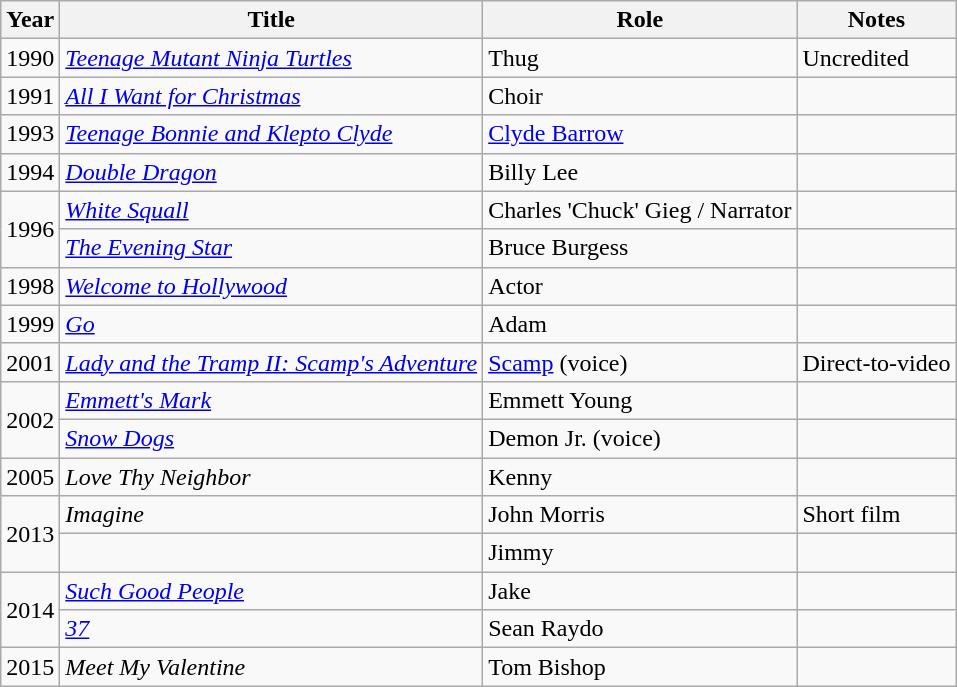<table class="wikitable sortable">
<tr>
<th>Year</th>
<th>Title</th>
<th>Role</th>
<th class="unsortable">Notes</th>
</tr>
<tr>
<td>1990</td>
<td><em><a href='#'>Teenage Mutant Ninja Turtles</a></em></td>
<td>Thug</td>
<td>Uncredited</td>
</tr>
<tr>
<td>1991</td>
<td><em><a href='#'>All I Want for Christmas</a></em></td>
<td>Choir</td>
<td></td>
</tr>
<tr>
<td>1993</td>
<td><em><a href='#'>Teenage Bonnie and Klepto Clyde</a></em></td>
<td><a href='#'>Clyde Barrow</a></td>
<td></td>
</tr>
<tr>
<td>1994</td>
<td><em><a href='#'>Double Dragon</a></em></td>
<td>Billy Lee</td>
<td></td>
</tr>
<tr>
<td rowspan="2">1996</td>
<td><em><a href='#'>White Squall</a></em></td>
<td>Charles 'Chuck' Gieg / Narrator</td>
<td></td>
</tr>
<tr>
<td><em><a href='#'>The Evening Star</a></em></td>
<td>Bruce Burgess</td>
<td></td>
</tr>
<tr>
<td>1998</td>
<td><em><a href='#'>Welcome to Hollywood</a></em></td>
<td>Actor</td>
<td></td>
</tr>
<tr>
<td>1999</td>
<td><em><a href='#'>Go</a></em></td>
<td>Adam</td>
<td></td>
</tr>
<tr>
<td>2001</td>
<td><em><a href='#'>Lady and the Tramp II: Scamp's Adventure</a></em></td>
<td><a href='#'>Scamp</a> (voice)</td>
<td>Direct-to-video</td>
</tr>
<tr>
<td rowspan="2">2002</td>
<td><em><a href='#'>Emmett's Mark</a></em></td>
<td>Emmett Young</td>
<td></td>
</tr>
<tr>
<td><em><a href='#'>Snow Dogs</a></em></td>
<td>Demon Jr. (voice)</td>
<td></td>
</tr>
<tr>
<td>2005</td>
<td><em>Love Thy Neighbor</em></td>
<td>Kenny</td>
<td></td>
</tr>
<tr>
<td rowspan="2">2013</td>
<td><em>Imagine</em></td>
<td>John Morris</td>
<td>Short film</td>
</tr>
<tr>
<td><em></em></td>
<td>Jimmy</td>
<td></td>
</tr>
<tr>
<td rowspan="2">2014</td>
<td><em><a href='#'>Such Good People</a></em></td>
<td>Jake</td>
<td></td>
</tr>
<tr>
<td><em><a href='#'>37</a></em></td>
<td>Sean Raydo</td>
<td></td>
</tr>
<tr>
<td>2015</td>
<td><em>Meet My Valentine</em></td>
<td>Tom Bishop</td>
<td></td>
</tr>
</table>
